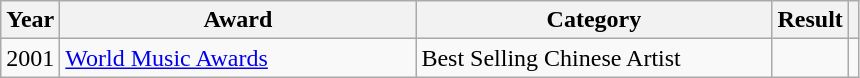<table class="wikitable">
<tr>
<th>Year</th>
<th width="230">Award</th>
<th width="230">Category</th>
<th>Result</th>
<th></th>
</tr>
<tr>
<td>2001</td>
<td><a href='#'>World Music Awards</a></td>
<td>Best Selling Chinese Artist</td>
<td></td>
<td align="center"></td>
</tr>
</table>
